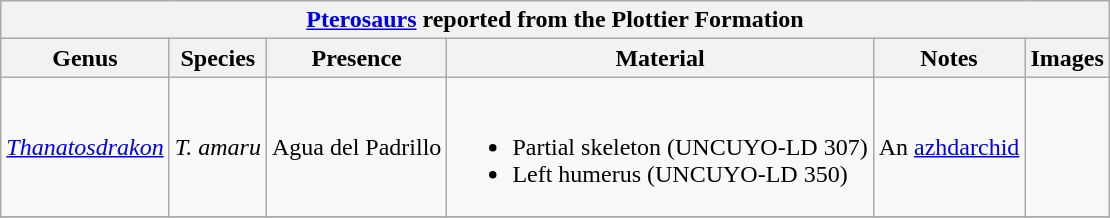<table class="wikitable" align="center">
<tr>
<th colspan="6" align="center"><strong><a href='#'>Pterosaurs</a> reported from the Plottier Formation</strong></th>
</tr>
<tr>
<th>Genus</th>
<th>Species</th>
<th>Presence</th>
<th><strong>Material</strong></th>
<th>Notes</th>
<th>Images</th>
</tr>
<tr>
<td><em><a href='#'>Thanatosdrakon</a></em></td>
<td><em>T. amaru</em></td>
<td>Agua del Padrillo</td>
<td><br><ul><li>Partial skeleton (UNCUYO-LD 307)</li><li>Left humerus (UNCUYO-LD 350)</li></ul></td>
<td>An <a href='#'>azhdarchid</a></td>
<td></td>
</tr>
<tr>
</tr>
</table>
